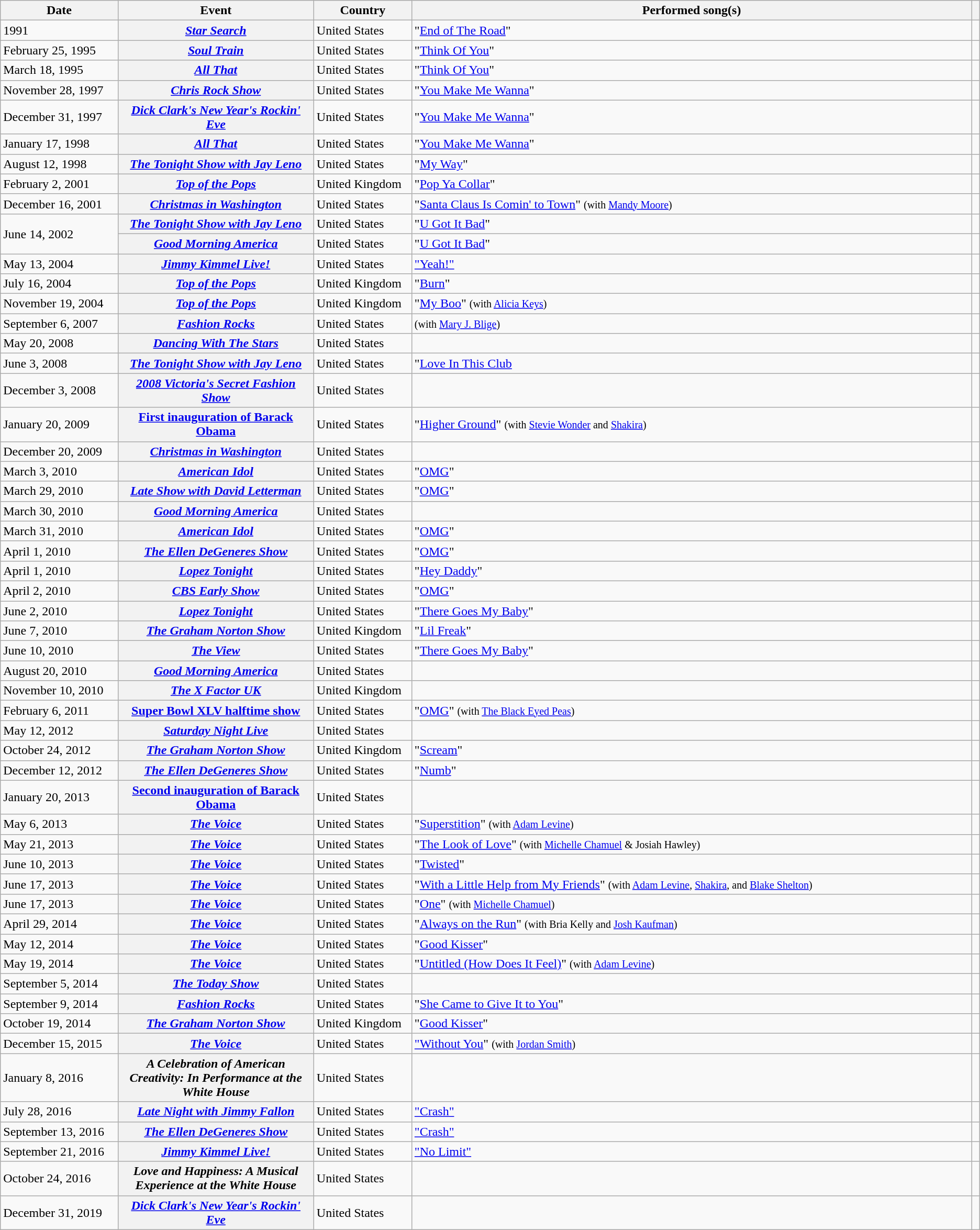<table class="wikitable sortable plainrowheaders">
<tr>
<th style="width:12%;">Date</th>
<th style="width:20%;">Event</th>
<th style="width:10%;">Country</th>
<th>Performed song(s)</th>
<th scope="col" class="unsortable"></th>
</tr>
<tr>
<td>1991</td>
<th scope="row"><em><a href='#'>Star Search</a></em></th>
<td>United States</td>
<td>"<a href='#'>End of The Road</a>"</td>
<td style="text-align:center;"></td>
</tr>
<tr>
<td>February 25, 1995</td>
<th scope="row"><em><a href='#'>Soul Train</a></em></th>
<td>United States</td>
<td>"<a href='#'>Think Of You</a>"</td>
<td style="text-align:center;"></td>
</tr>
<tr>
<td>March 18, 1995</td>
<th scope="row"><em><a href='#'>All That</a></em></th>
<td>United States</td>
<td>"<a href='#'>Think Of You</a>"</td>
<td style="text-align:center;"></td>
</tr>
<tr>
<td>November 28, 1997</td>
<th scope="row"><em><a href='#'>Chris Rock Show</a></em></th>
<td>United States</td>
<td>"<a href='#'>You Make Me Wanna</a>"</td>
<td style="text-align:center;"></td>
</tr>
<tr>
<td>December 31, 1997</td>
<th scope="row"><em><a href='#'>Dick Clark's New Year's Rockin' Eve</a></em></th>
<td>United States</td>
<td>"<a href='#'>You Make Me Wanna</a>"</td>
<td style="text-align:center;"></td>
</tr>
<tr>
<td>January 17, 1998</td>
<th scope="row"><em><a href='#'>All That</a></em></th>
<td>United States</td>
<td>"<a href='#'>You Make Me Wanna</a>"</td>
<td style="text-align:center;"></td>
</tr>
<tr>
<td>August 12, 1998</td>
<th scope="row"><em><a href='#'>The Tonight Show with Jay Leno</a></em></th>
<td>United States</td>
<td>"<a href='#'>My Way</a>"</td>
<td style="text-align:center;"></td>
</tr>
<tr>
<td>February 2, 2001</td>
<th scope="row"><em><a href='#'>Top of the Pops</a></em></th>
<td>United Kingdom</td>
<td>"<a href='#'>Pop Ya Collar</a>"</td>
<td style="text-align:center;"></td>
</tr>
<tr>
<td>December 16, 2001</td>
<th scope="row"><em><a href='#'>Christmas in Washington</a></em></th>
<td>United States</td>
<td>"<a href='#'>Santa Claus Is Comin' to Town</a>" <small>(with <a href='#'>Mandy Moore</a>)</small></td>
<td style="text-align:center;"></td>
</tr>
<tr>
<td rowspan="2">June 14, 2002</td>
<th scope="row"><em><a href='#'>The Tonight Show with Jay Leno</a></em></th>
<td>United States</td>
<td>"<a href='#'>U Got It Bad</a>"</td>
<td style="text-align:center;"></td>
</tr>
<tr>
<th scope="row"><em><a href='#'>Good Morning America</a></em></th>
<td>United States</td>
<td>"<a href='#'>U Got It Bad</a>"</td>
<td style="text-align:center;"></td>
</tr>
<tr>
<td>May 13, 2004</td>
<th scope="row"><em><a href='#'>Jimmy Kimmel Live!</a></em></th>
<td>United States</td>
<td><a href='#'>"Yeah!"</a></td>
<td style="text-align:center;"></td>
</tr>
<tr>
<td>July 16, 2004</td>
<th scope="row"><em><a href='#'>Top of the Pops</a></em></th>
<td>United Kingdom</td>
<td>"<a href='#'>Burn</a>"</td>
<td style="text-align:center;"></td>
</tr>
<tr>
<td>November 19, 2004</td>
<th scope="row"><em><a href='#'>Top of the Pops</a></em></th>
<td>United Kingdom</td>
<td>"<a href='#'>My Boo</a>" <small>(with <a href='#'>Alicia Keys</a>)</small></td>
<td style="text-align:center;"></td>
</tr>
<tr>
<td>September 6, 2007</td>
<th scope="row"><em><a href='#'>Fashion Rocks</a></em></th>
<td>United States</td>
<td><small>(with <a href='#'>Mary J. Blige</a>)</small></td>
<td style="text-align:center;"></td>
</tr>
<tr>
<td>May 20, 2008</td>
<th scope="row"><em><a href='#'>Dancing With The Stars</a></em></th>
<td>United States</td>
<td></td>
<td style="text-align:center;"></td>
</tr>
<tr>
<td>June 3, 2008</td>
<th scope="row"><em><a href='#'>The Tonight Show with Jay Leno</a></em></th>
<td>United States</td>
<td>"<a href='#'>Love In This Club</a></td>
<td style="text-align:center;"></td>
</tr>
<tr>
<td>December 3, 2008</td>
<th scope="row"><em><a href='#'>2008 Victoria's Secret Fashion Show</a></em></th>
<td>United States</td>
<td></td>
<td style="text-align:center;"></td>
</tr>
<tr>
<td>January 20, 2009</td>
<th scope="row"><a href='#'>First inauguration of Barack Obama</a></th>
<td>United States</td>
<td>"<a href='#'>Higher Ground</a>" <small>(with <a href='#'>Stevie Wonder</a> and <a href='#'>Shakira</a>)</small></td>
<td style="text-align:center;"></td>
</tr>
<tr>
<td>December 20, 2009</td>
<th scope="row"><em><a href='#'>Christmas in Washington</a></em></th>
<td>United States</td>
<td></td>
<td style="text-align:center;"></td>
</tr>
<tr>
<td>March 3, 2010</td>
<th scope="row"><em><a href='#'>American Idol</a></em></th>
<td>United States</td>
<td>"<a href='#'>OMG</a>"</td>
<td style="text-align:center;"></td>
</tr>
<tr>
<td>March 29, 2010</td>
<th scope="row"><em><a href='#'>Late Show with David Letterman</a></em></th>
<td>United States</td>
<td>"<a href='#'>OMG</a>"</td>
<td style="text-align:center;"></td>
</tr>
<tr>
<td>March 30, 2010</td>
<th scope="row"><em><a href='#'>Good Morning America</a></em></th>
<td>United States</td>
<td></td>
<td style="text-align:center;"></td>
</tr>
<tr>
<td>March 31, 2010</td>
<th scope="row"><em><a href='#'>American Idol</a></em></th>
<td>United States</td>
<td>"<a href='#'>OMG</a>"</td>
<td style="text-align:center;"></td>
</tr>
<tr>
<td>April 1, 2010</td>
<th scope="row"><em><a href='#'>The Ellen DeGeneres Show</a></em></th>
<td>United States</td>
<td>"<a href='#'>OMG</a>"</td>
<td style="text-align:center;"></td>
</tr>
<tr>
<td>April 1, 2010</td>
<th scope="row"><em><a href='#'>Lopez Tonight</a></em></th>
<td>United States</td>
<td>"<a href='#'>Hey Daddy</a>"</td>
<td style="text-align:center;"></td>
</tr>
<tr>
<td>April 2, 2010</td>
<th scope="row"><em><a href='#'>CBS Early Show</a></em></th>
<td>United States</td>
<td>"<a href='#'>OMG</a>"</td>
<td style="text-align:center;"></td>
</tr>
<tr>
<td>June 2, 2010</td>
<th scope="row"><em><a href='#'>Lopez Tonight</a></em></th>
<td>United States</td>
<td>"<a href='#'>There Goes My Baby</a>"</td>
<td style="text-align:center;"></td>
</tr>
<tr>
<td>June 7, 2010</td>
<th scope="row"><em><a href='#'>The Graham Norton Show</a></em></th>
<td>United Kingdom</td>
<td>"<a href='#'>Lil Freak</a>"</td>
<td style="text-align:center;"></td>
</tr>
<tr>
<td>June 10, 2010</td>
<th scope="row"><em><a href='#'>The View</a></em></th>
<td>United States</td>
<td>"<a href='#'>There Goes My Baby</a>"</td>
<td style="text-align:center;"></td>
</tr>
<tr>
<td>August 20, 2010</td>
<th scope="row"><em><a href='#'>Good Morning America</a></em></th>
<td>United States</td>
<td></td>
<td style="text-align:center;"></td>
</tr>
<tr>
<td>November 10, 2010</td>
<th scope="row"><em><a href='#'>The X Factor UK</a></em></th>
<td>United Kingdom</td>
<td></td>
<td style="text-align:center;"></td>
</tr>
<tr>
<td>February 6, 2011</td>
<th scope="row"><a href='#'>Super Bowl XLV halftime show</a></th>
<td>United States</td>
<td>"<a href='#'>OMG</a>" <small>(with <a href='#'>The Black Eyed Peas</a>)</small></td>
<td style="text-align:center;"></td>
</tr>
<tr>
<td>May 12, 2012</td>
<th scope="row"><em><a href='#'>Saturday Night Live</a></em></th>
<td>United States</td>
<td></td>
<td style="text-align:center;"></td>
</tr>
<tr>
<td>October 24, 2012</td>
<th scope="row"><em><a href='#'>The Graham Norton Show</a></em></th>
<td>United Kingdom</td>
<td>"<a href='#'>Scream</a>"</td>
<td style="text-align:center;"></td>
</tr>
<tr>
<td>December 12, 2012</td>
<th scope="row"><em><a href='#'>The Ellen DeGeneres Show</a></em></th>
<td>United States</td>
<td>"<a href='#'>Numb</a>"</td>
<td style="text-align:center;"></td>
</tr>
<tr>
<td>January 20, 2013</td>
<th scope="row"><a href='#'>Second inauguration of Barack Obama</a></th>
<td>United States</td>
<td></td>
<td style="text-align:center;"></td>
</tr>
<tr>
<td>May 6, 2013</td>
<th scope="row"><em><a href='#'>The Voice</a></em></th>
<td>United States</td>
<td>"<a href='#'>Superstition</a>" <small>(with <a href='#'>Adam Levine</a>)</small></td>
<td style="text-align:center;"></td>
</tr>
<tr>
<td>May 21, 2013</td>
<th scope="row"><em><a href='#'>The Voice</a></em></th>
<td>United States</td>
<td>"<a href='#'>The Look of Love</a>" <small>(with <a href='#'>Michelle Chamuel</a> & Josiah Hawley)</small></td>
<td style="text-align:center;"></td>
</tr>
<tr>
<td>June 10, 2013</td>
<th scope="row"><em><a href='#'>The Voice</a></em></th>
<td>United States</td>
<td>"<a href='#'>Twisted</a>"</td>
<td style="text-align:center;"></td>
</tr>
<tr>
<td>June 17, 2013</td>
<th scope="row"><em><a href='#'>The Voice</a></em></th>
<td>United States</td>
<td>"<a href='#'>With a Little Help from My Friends</a>" <small>(with <a href='#'>Adam Levine</a>, <a href='#'>Shakira</a>, and <a href='#'>Blake Shelton</a>) </small></td>
<td style="text-align:center;"></td>
</tr>
<tr>
<td>June 17, 2013</td>
<th scope="row"><em><a href='#'>The Voice</a></em></th>
<td>United States</td>
<td>"<a href='#'>One</a>" <small>(with <a href='#'>Michelle Chamuel</a>)</small></td>
<td style="text-align:center;"></td>
</tr>
<tr>
<td>April 29, 2014</td>
<th scope="row"><em><a href='#'>The Voice</a></em></th>
<td>United States</td>
<td>"<a href='#'>Always on the Run</a>" <small>(with Bria Kelly and <a href='#'>Josh Kaufman</a>)</small></td>
<td style="text-align:center;"></td>
</tr>
<tr>
<td>May 12, 2014</td>
<th scope="row"><em><a href='#'>The Voice</a></em></th>
<td>United States</td>
<td>"<a href='#'>Good Kisser</a>"</td>
<td style="text-align:center;"></td>
</tr>
<tr>
<td>May 19, 2014</td>
<th scope="row"><em><a href='#'>The Voice</a></em></th>
<td>United States</td>
<td>"<a href='#'>Untitled (How Does It Feel)</a>" <small>(with <a href='#'>Adam Levine</a>)</small></td>
<td style="text-align:center;"></td>
</tr>
<tr>
<td>September 5, 2014</td>
<th scope="row"><em><a href='#'>The Today Show</a></em></th>
<td>United States</td>
<td></td>
<td style="text-align:center;"></td>
</tr>
<tr>
<td>September 9, 2014</td>
<th scope="row"><em><a href='#'>Fashion Rocks</a></em></th>
<td>United States</td>
<td>"<a href='#'>She Came to Give It to You</a>"</td>
<td style="text-align:center;"></td>
</tr>
<tr>
<td>October 19, 2014</td>
<th scope="row"><em><a href='#'>The Graham Norton Show</a></em></th>
<td>United Kingdom</td>
<td>"<a href='#'>Good Kisser</a>"</td>
<td style="text-align:center;"></td>
</tr>
<tr>
<td>December 15, 2015</td>
<th scope="row"><em><a href='#'>The Voice</a></em></th>
<td>United States</td>
<td><a href='#'>"Without You</a>" <small>(with <a href='#'>Jordan Smith</a>)</small></td>
<td style="text-align:center;"></td>
</tr>
<tr>
<td>January 8, 2016</td>
<th scope="row"><em>A Celebration of American Creativity: In Performance at the White House</em></th>
<td>United States</td>
<td></td>
<td style="text-align:center;"></td>
</tr>
<tr>
<td>July 28, 2016</td>
<th scope="row"><em><a href='#'>Late Night with Jimmy Fallon</a></em></th>
<td>United States</td>
<td><a href='#'>"Crash"</a></td>
<td style="text-align:center;"></td>
</tr>
<tr>
<td>September 13, 2016</td>
<th scope="row"><em><a href='#'>The Ellen DeGeneres Show</a></em></th>
<td>United States</td>
<td><a href='#'>"Crash"</a></td>
<td style="text-align:center;"></td>
</tr>
<tr>
<td>September 21, 2016</td>
<th scope="row"><em><a href='#'>Jimmy Kimmel Live!</a></em></th>
<td>United States</td>
<td><a href='#'>"No Limit"</a></td>
<td style="text-align:center;"></td>
</tr>
<tr>
<td>October 24, 2016</td>
<th scope="row"><em>Love and Happiness: A Musical Experience at the White House</em></th>
<td>United States</td>
<td></td>
<td style="text-align:center;"></td>
</tr>
<tr>
<td>December 31, 2019</td>
<th scope="row"><em><a href='#'>Dick Clark's New Year's Rockin' Eve</a></em></th>
<td>United States</td>
<td></td>
<td style="text-align:center;"></td>
</tr>
</table>
